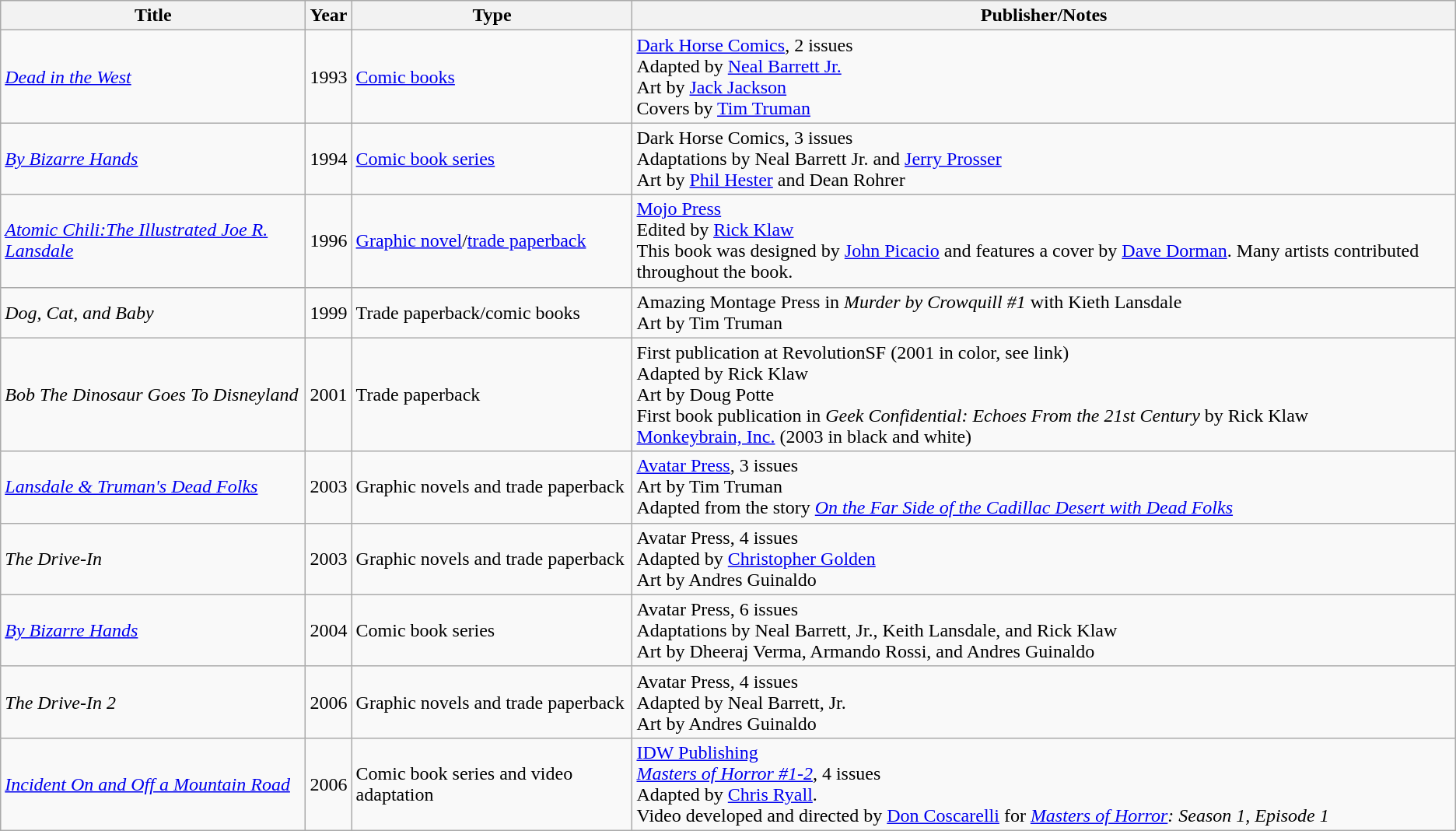<table class="wikitable sortable">
<tr>
<th>Title</th>
<th>Year</th>
<th>Type</th>
<th>Publisher/Notes</th>
</tr>
<tr>
<td><em><a href='#'>Dead in the West</a></em></td>
<td>1993</td>
<td><a href='#'>Comic books</a></td>
<td><a href='#'>Dark Horse Comics</a>, 2 issues<br>Adapted by <a href='#'>Neal Barrett Jr.</a><br>Art by <a href='#'>Jack Jackson</a><br>Covers by <a href='#'>Tim Truman</a></td>
</tr>
<tr>
<td><em><a href='#'>By Bizarre Hands</a></em></td>
<td>1994</td>
<td><a href='#'>Comic book series</a></td>
<td>Dark Horse Comics, 3 issues<br>Adaptations by Neal Barrett Jr. and <a href='#'>Jerry Prosser</a><br>Art by <a href='#'>Phil Hester</a> and Dean Rohrer</td>
</tr>
<tr>
<td><em><a href='#'>Atomic Chili:The Illustrated Joe R. Lansdale</a></em></td>
<td>1996</td>
<td><a href='#'>Graphic novel</a>/<a href='#'>trade paperback</a></td>
<td><a href='#'>Mojo Press</a><br>Edited by <a href='#'>Rick Klaw</a><br>This book was designed by <a href='#'>John Picacio</a> and features a cover by <a href='#'>Dave Dorman</a>. Many artists contributed throughout the book.</td>
</tr>
<tr>
<td><em>Dog, Cat, and Baby</em></td>
<td>1999</td>
<td>Trade paperback/comic books</td>
<td>Amazing Montage Press in <em>Murder by Crowquill #1</em> with Kieth Lansdale<br>Art by Tim Truman</td>
</tr>
<tr>
<td><em>Bob The Dinosaur Goes To Disneyland</em></td>
<td>2001</td>
<td>Trade paperback</td>
<td>First publication at RevolutionSF (2001 in color, see link)<br>Adapted by Rick Klaw<br>Art by Doug Potte<br>First book publication in <em>Geek Confidential: Echoes From the 21st Century</em> by Rick Klaw<br><a href='#'>Monkeybrain, Inc.</a> (2003 in black and white)</td>
</tr>
<tr>
<td><em><a href='#'>Lansdale & Truman's Dead Folks</a></em></td>
<td>2003</td>
<td>Graphic novels and trade paperback</td>
<td><a href='#'>Avatar Press</a>, 3 issues<br>Art by Tim Truman<br>Adapted from the story <em><a href='#'>On the Far Side of the Cadillac Desert with Dead Folks</a></em></td>
</tr>
<tr>
<td><em>The Drive-In</em></td>
<td>2003</td>
<td>Graphic novels and trade paperback</td>
<td>Avatar Press, 4 issues<br>Adapted by <a href='#'>Christopher Golden</a><br>Art by Andres Guinaldo</td>
</tr>
<tr>
<td><em><a href='#'>By Bizarre Hands</a></em></td>
<td>2004</td>
<td>Comic book series</td>
<td>Avatar Press, 6 issues<br>Adaptations by Neal Barrett, Jr., Keith Lansdale, and Rick Klaw<br>Art by Dheeraj Verma, Armando Rossi, and Andres Guinaldo</td>
</tr>
<tr>
<td><em>The Drive-In 2</em></td>
<td>2006</td>
<td>Graphic novels and trade paperback</td>
<td>Avatar Press, 4 issues<br>Adapted by Neal Barrett, Jr.<br>Art by Andres Guinaldo</td>
</tr>
<tr>
<td><em><a href='#'>Incident On and Off a Mountain Road</a></em></td>
<td>2006</td>
<td>Comic book series and video adaptation</td>
<td><a href='#'>IDW Publishing</a><br><em><a href='#'>Masters of Horror #1-2</a></em>, 4 issues<br>Adapted by <a href='#'>Chris Ryall</a>.<br>Video developed and directed by <a href='#'>Don Coscarelli</a> for <em><a href='#'>Masters of Horror</a>: Season 1, Episode 1</em></td>
</tr>
</table>
